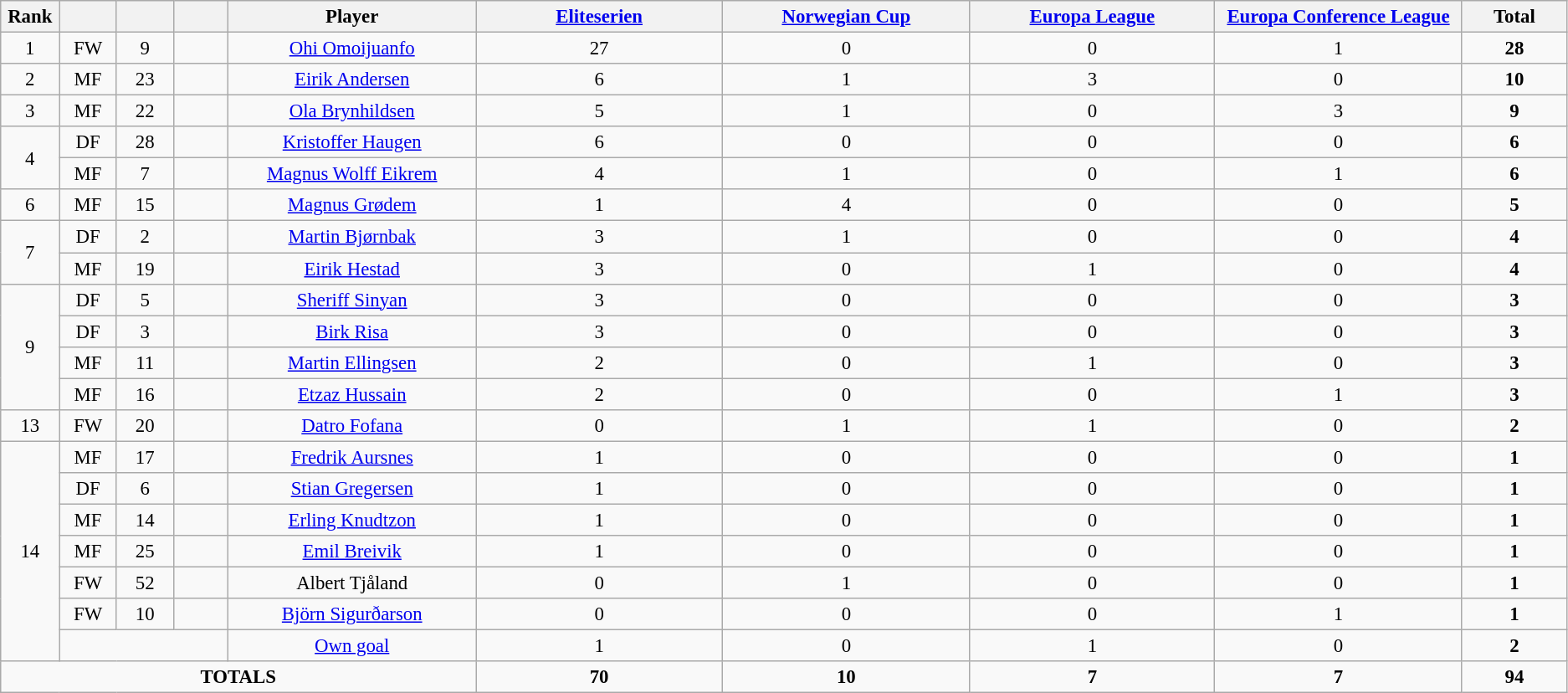<table class="wikitable" style="font-size: 95%; text-align: center;">
<tr>
<th width=40>Rank</th>
<th width=40></th>
<th width=40></th>
<th width=40></th>
<th width=200>Player</th>
<th width=200><a href='#'>Eliteserien</a></th>
<th width=200><a href='#'>Norwegian Cup</a></th>
<th width=200><a href='#'>Europa League</a></th>
<th width=200><a href='#'>Europa Conference League</a></th>
<th width=80><strong>Total</strong></th>
</tr>
<tr>
<td>1</td>
<td>FW</td>
<td>9</td>
<td></td>
<td><a href='#'>Ohi Omoijuanfo</a></td>
<td>27</td>
<td>0</td>
<td>0</td>
<td>1</td>
<td><strong>28</strong></td>
</tr>
<tr>
<td>2</td>
<td>MF</td>
<td>23</td>
<td></td>
<td><a href='#'>Eirik Andersen</a></td>
<td>6</td>
<td>1</td>
<td>3</td>
<td>0</td>
<td><strong>10</strong></td>
</tr>
<tr>
<td>3</td>
<td>MF</td>
<td>22</td>
<td></td>
<td><a href='#'>Ola Brynhildsen</a></td>
<td>5</td>
<td>1</td>
<td>0</td>
<td>3</td>
<td><strong>9</strong></td>
</tr>
<tr>
<td rowspan="2">4</td>
<td>DF</td>
<td>28</td>
<td></td>
<td><a href='#'>Kristoffer Haugen</a></td>
<td>6</td>
<td>0</td>
<td>0</td>
<td>0</td>
<td><strong>6</strong></td>
</tr>
<tr>
<td>MF</td>
<td>7</td>
<td></td>
<td><a href='#'>Magnus Wolff Eikrem</a></td>
<td>4</td>
<td>1</td>
<td>0</td>
<td>1</td>
<td><strong>6</strong></td>
</tr>
<tr>
<td>6</td>
<td>MF</td>
<td>15</td>
<td></td>
<td><a href='#'>Magnus Grødem</a></td>
<td>1</td>
<td>4</td>
<td>0</td>
<td>0</td>
<td><strong>5</strong></td>
</tr>
<tr>
<td rowspan="2">7</td>
<td>DF</td>
<td>2</td>
<td></td>
<td><a href='#'>Martin Bjørnbak</a></td>
<td>3</td>
<td>1</td>
<td>0</td>
<td>0</td>
<td><strong>4</strong></td>
</tr>
<tr>
<td>MF</td>
<td>19</td>
<td></td>
<td><a href='#'>Eirik Hestad</a></td>
<td>3</td>
<td>0</td>
<td>1</td>
<td>0</td>
<td><strong>4</strong></td>
</tr>
<tr>
<td rowspan="4">9</td>
<td>DF</td>
<td>5</td>
<td></td>
<td><a href='#'>Sheriff Sinyan</a></td>
<td>3</td>
<td>0</td>
<td>0</td>
<td>0</td>
<td><strong>3</strong></td>
</tr>
<tr>
<td>DF</td>
<td>3</td>
<td></td>
<td><a href='#'>Birk Risa</a></td>
<td>3</td>
<td>0</td>
<td>0</td>
<td>0</td>
<td><strong>3</strong></td>
</tr>
<tr>
<td>MF</td>
<td>11</td>
<td></td>
<td><a href='#'>Martin Ellingsen</a></td>
<td>2</td>
<td>0</td>
<td>1</td>
<td>0</td>
<td><strong>3</strong></td>
</tr>
<tr>
<td>MF</td>
<td>16</td>
<td></td>
<td><a href='#'>Etzaz Hussain</a></td>
<td>2</td>
<td>0</td>
<td>0</td>
<td>1</td>
<td><strong>3</strong></td>
</tr>
<tr>
<td>13</td>
<td>FW</td>
<td>20</td>
<td></td>
<td><a href='#'>Datro Fofana</a></td>
<td>0</td>
<td>1</td>
<td>1</td>
<td>0</td>
<td><strong>2</strong></td>
</tr>
<tr>
<td rowspan="7">14</td>
<td>MF</td>
<td>17</td>
<td></td>
<td><a href='#'>Fredrik Aursnes</a></td>
<td>1</td>
<td>0</td>
<td>0</td>
<td>0</td>
<td><strong>1</strong></td>
</tr>
<tr>
<td>DF</td>
<td>6</td>
<td></td>
<td><a href='#'>Stian Gregersen</a></td>
<td>1</td>
<td>0</td>
<td>0</td>
<td>0</td>
<td><strong>1</strong></td>
</tr>
<tr>
<td>MF</td>
<td>14</td>
<td></td>
<td><a href='#'>Erling Knudtzon</a></td>
<td>1</td>
<td>0</td>
<td>0</td>
<td>0</td>
<td><strong>1</strong></td>
</tr>
<tr>
<td>MF</td>
<td>25</td>
<td></td>
<td><a href='#'>Emil Breivik</a></td>
<td>1</td>
<td>0</td>
<td>0</td>
<td>0</td>
<td><strong>1</strong></td>
</tr>
<tr>
<td>FW</td>
<td>52</td>
<td></td>
<td>Albert Tjåland</td>
<td>0</td>
<td>1</td>
<td>0</td>
<td>0</td>
<td><strong>1</strong></td>
</tr>
<tr>
<td>FW</td>
<td>10</td>
<td></td>
<td><a href='#'>Björn Sigurðarson</a></td>
<td>0</td>
<td>0</td>
<td>0</td>
<td>1</td>
<td><strong>1</strong></td>
</tr>
<tr>
<td colspan="3"></td>
<td><a href='#'>Own goal</a></td>
<td>1</td>
<td>0</td>
<td>1</td>
<td>0</td>
<td><strong>2</strong></td>
</tr>
<tr>
<td colspan="5"><strong>TOTALS</strong></td>
<td><strong>70</strong></td>
<td><strong>10</strong></td>
<td><strong>7</strong></td>
<td><strong>7</strong></td>
<td><strong>94</strong></td>
</tr>
</table>
